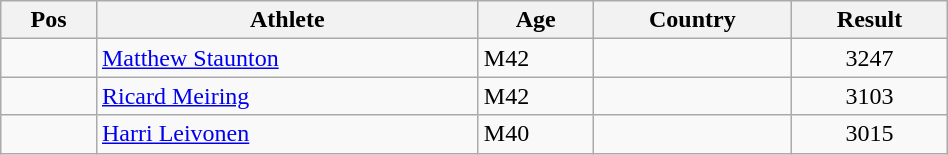<table class="wikitable"  style="text-align:center; width:50%;">
<tr>
<th>Pos</th>
<th>Athlete</th>
<th>Age</th>
<th>Country</th>
<th>Result</th>
</tr>
<tr>
<td align=center></td>
<td align=left><a href='#'>Matthew Staunton</a></td>
<td align=left>M42</td>
<td align=left></td>
<td>3247</td>
</tr>
<tr>
<td align=center></td>
<td align=left><a href='#'>Ricard Meiring</a></td>
<td align=left>M42</td>
<td align=left></td>
<td>3103</td>
</tr>
<tr>
<td align=center></td>
<td align=left><a href='#'>Harri Leivonen</a></td>
<td align=left>M40</td>
<td align=left></td>
<td>3015</td>
</tr>
</table>
